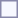<table style="border:1px solid #8888aa; background-color:#f7f8ff; padding:5px; font-size:95%; margin: 0px 12px 12px 0px;">
</table>
